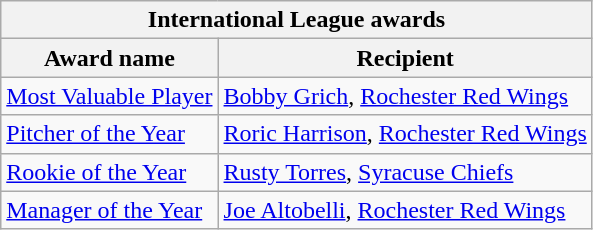<table class="wikitable">
<tr>
<th colspan="2">International League awards</th>
</tr>
<tr>
<th>Award name</th>
<th>Recipient</th>
</tr>
<tr>
<td><a href='#'>Most Valuable Player</a></td>
<td><a href='#'>Bobby Grich</a>, <a href='#'>Rochester Red Wings</a></td>
</tr>
<tr>
<td><a href='#'>Pitcher of the Year</a></td>
<td><a href='#'>Roric Harrison</a>, <a href='#'>Rochester Red Wings</a></td>
</tr>
<tr>
<td><a href='#'>Rookie of the Year</a></td>
<td><a href='#'>Rusty Torres</a>, <a href='#'>Syracuse Chiefs</a></td>
</tr>
<tr>
<td><a href='#'>Manager of the Year</a></td>
<td><a href='#'>Joe Altobelli</a>, <a href='#'>Rochester Red Wings</a></td>
</tr>
</table>
